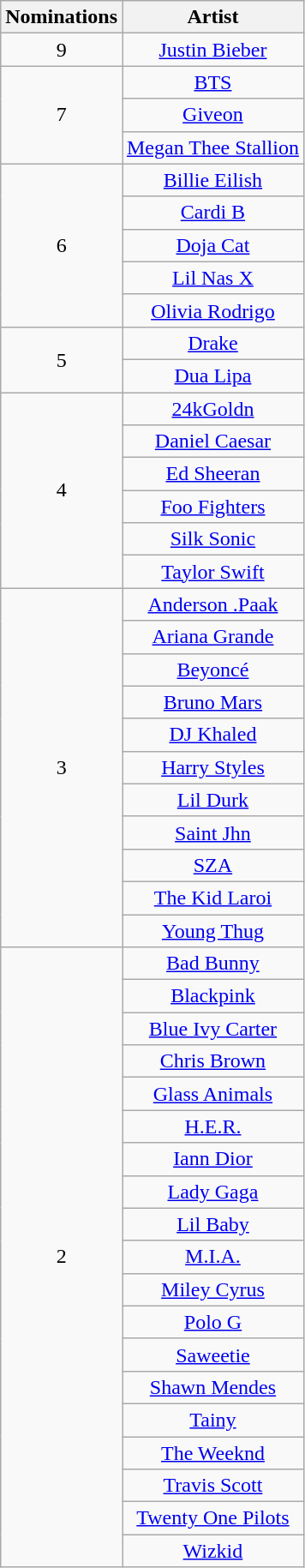<table class="wikitable" rowspan="2" style="text-align:center">
<tr>
<th scope="col" style="width:55px;">Nominations</th>
<th scope="col" style="text-align:center;">Artist</th>
</tr>
<tr>
<td style="text-align:center">9</td>
<td><a href='#'>Justin Bieber</a></td>
</tr>
<tr>
<td rowspan="3" style="text-align:center">7</td>
<td><a href='#'>BTS</a></td>
</tr>
<tr>
<td><a href='#'>Giveon</a></td>
</tr>
<tr>
<td><a href='#'>Megan Thee Stallion</a></td>
</tr>
<tr>
<td rowspan="5" style="text-align:center">6</td>
<td><a href='#'>Billie Eilish</a></td>
</tr>
<tr>
<td><a href='#'>Cardi B</a></td>
</tr>
<tr>
<td><a href='#'>Doja Cat</a></td>
</tr>
<tr>
<td><a href='#'>Lil Nas X</a></td>
</tr>
<tr>
<td><a href='#'>Olivia Rodrigo</a></td>
</tr>
<tr>
<td rowspan="2" style="text-align:center">5</td>
<td><a href='#'>Drake</a></td>
</tr>
<tr>
<td><a href='#'>Dua Lipa</a></td>
</tr>
<tr>
<td rowspan="6" style="text-align:center">4</td>
<td><a href='#'>24kGoldn</a></td>
</tr>
<tr>
<td><a href='#'>Daniel Caesar</a></td>
</tr>
<tr>
<td><a href='#'>Ed Sheeran</a></td>
</tr>
<tr>
<td><a href='#'>Foo Fighters</a></td>
</tr>
<tr>
<td><a href='#'>Silk Sonic</a></td>
</tr>
<tr>
<td><a href='#'>Taylor Swift</a></td>
</tr>
<tr>
<td rowspan="11" style="text-align:center">3</td>
<td><a href='#'>Anderson .Paak</a></td>
</tr>
<tr>
<td><a href='#'>Ariana Grande</a></td>
</tr>
<tr>
<td><a href='#'>Beyoncé</a></td>
</tr>
<tr>
<td><a href='#'>Bruno Mars</a></td>
</tr>
<tr>
<td><a href='#'>DJ Khaled</a></td>
</tr>
<tr>
<td><a href='#'>Harry Styles</a></td>
</tr>
<tr>
<td><a href='#'>Lil Durk</a></td>
</tr>
<tr>
<td><a href='#'>Saint Jhn</a></td>
</tr>
<tr>
<td><a href='#'>SZA</a></td>
</tr>
<tr>
<td><a href='#'>The Kid Laroi</a></td>
</tr>
<tr>
<td><a href='#'>Young Thug</a></td>
</tr>
<tr>
<td rowspan="19" style="text-align:center">2</td>
<td><a href='#'>Bad Bunny</a></td>
</tr>
<tr>
<td><a href='#'>Blackpink</a></td>
</tr>
<tr>
<td><a href='#'>Blue Ivy Carter</a></td>
</tr>
<tr>
<td><a href='#'>Chris Brown</a></td>
</tr>
<tr>
<td><a href='#'>Glass Animals</a></td>
</tr>
<tr>
<td><a href='#'>H.E.R.</a></td>
</tr>
<tr>
<td><a href='#'>Iann Dior</a></td>
</tr>
<tr>
<td><a href='#'>Lady Gaga</a></td>
</tr>
<tr>
<td><a href='#'>Lil Baby</a></td>
</tr>
<tr>
<td><a href='#'>M.I.A.</a></td>
</tr>
<tr>
<td><a href='#'>Miley Cyrus</a></td>
</tr>
<tr>
<td><a href='#'>Polo G</a></td>
</tr>
<tr>
<td><a href='#'>Saweetie</a></td>
</tr>
<tr>
<td><a href='#'>Shawn Mendes</a></td>
</tr>
<tr>
<td><a href='#'>Tainy</a></td>
</tr>
<tr>
<td><a href='#'>The Weeknd</a></td>
</tr>
<tr>
<td><a href='#'>Travis Scott</a></td>
</tr>
<tr>
<td><a href='#'>Twenty One Pilots</a></td>
</tr>
<tr>
<td><a href='#'>Wizkid</a></td>
</tr>
</table>
